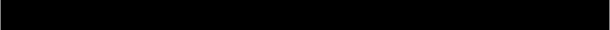<table class="toccolours" align="center" width="410px">
<tr>
<th style="background:black"><span> Sta Lucia Lady Realtors </span></th>
</tr>
<tr>
<td><div><br>






</div></td>
</tr>
</table>
